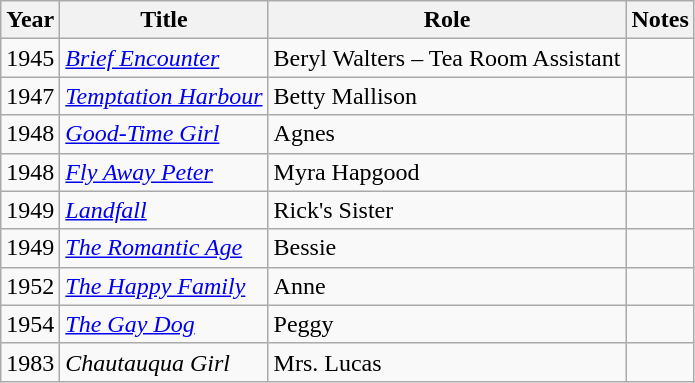<table class="wikitable">
<tr>
<th>Year</th>
<th>Title</th>
<th>Role</th>
<th>Notes</th>
</tr>
<tr>
<td>1945</td>
<td><em><a href='#'>Brief Encounter</a></em></td>
<td>Beryl Walters – Tea Room Assistant</td>
<td></td>
</tr>
<tr>
<td>1947</td>
<td><em><a href='#'>Temptation Harbour</a></em></td>
<td>Betty Mallison</td>
<td></td>
</tr>
<tr>
<td>1948</td>
<td><em><a href='#'>Good-Time Girl</a></em></td>
<td>Agnes</td>
<td></td>
</tr>
<tr>
<td>1948</td>
<td><em><a href='#'>Fly Away Peter</a></em></td>
<td>Myra Hapgood</td>
<td></td>
</tr>
<tr>
<td>1949</td>
<td><em><a href='#'>Landfall</a></em></td>
<td>Rick's Sister</td>
<td></td>
</tr>
<tr>
<td>1949</td>
<td><em><a href='#'>The Romantic Age</a></em></td>
<td>Bessie</td>
<td></td>
</tr>
<tr>
<td>1952</td>
<td><em><a href='#'>The Happy Family</a></em></td>
<td>Anne</td>
<td></td>
</tr>
<tr>
<td>1954</td>
<td><em><a href='#'>The Gay Dog</a></em></td>
<td>Peggy</td>
<td></td>
</tr>
<tr>
<td>1983</td>
<td><em>Chautauqua Girl</em></td>
<td>Mrs. Lucas</td>
<td></td>
</tr>
</table>
